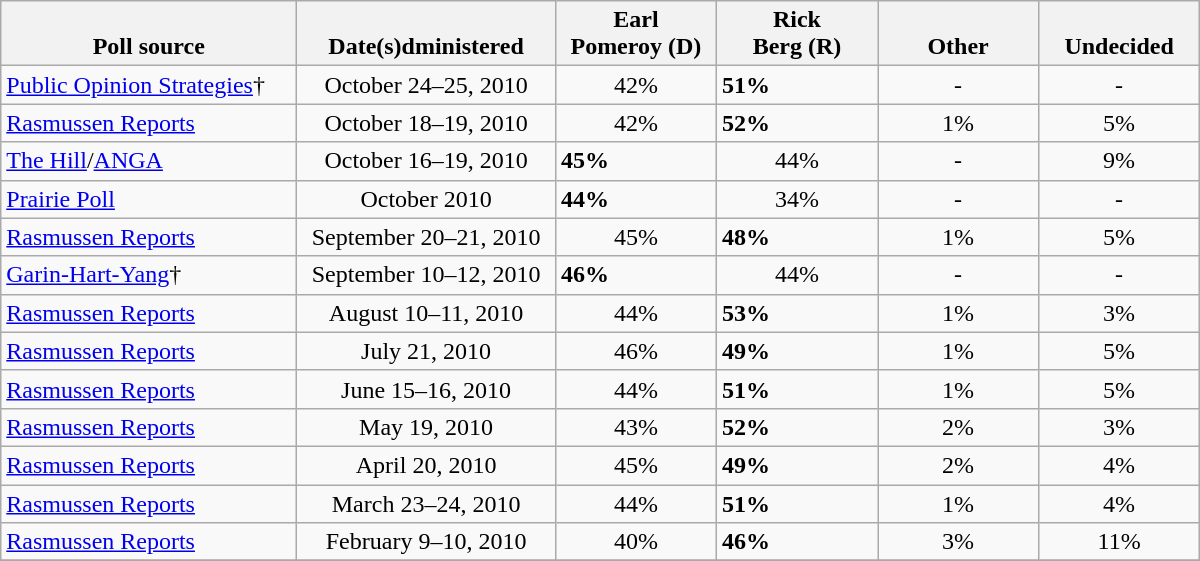<table class="wikitable">
<tr valign=bottom>
<th width='190'>Poll source</th>
<th width='165'>Date(s)dministered</th>
<th width='100'>Earl<br>Pomeroy (D)</th>
<th width='100'>Rick<br>Berg (R)</th>
<th width='100'>Other</th>
<th width='100'>Undecided</th>
</tr>
<tr>
<td><a href='#'>Public Opinion Strategies</a>†</td>
<td align=center>October 24–25, 2010</td>
<td align=center>42%</td>
<td><strong>51%</strong></td>
<td align=center>-</td>
<td align=center>-</td>
</tr>
<tr>
<td><a href='#'>Rasmussen Reports</a></td>
<td align=center>October 18–19, 2010</td>
<td align=center>42%</td>
<td><strong>52%</strong></td>
<td align=center>1%</td>
<td align=center>5%</td>
</tr>
<tr>
<td><a href='#'>The Hill</a>/<a href='#'>ANGA</a></td>
<td align=center>October 16–19, 2010</td>
<td><strong>45%</strong></td>
<td align=center>44%</td>
<td align=center>-</td>
<td align=center>9%</td>
</tr>
<tr>
<td><a href='#'>Prairie Poll</a></td>
<td align=center>October 2010</td>
<td><strong>44%</strong></td>
<td align=center>34%</td>
<td align=center>-</td>
<td align=center>-</td>
</tr>
<tr>
<td><a href='#'>Rasmussen Reports</a></td>
<td align=center>September 20–21, 2010</td>
<td align=center>45%</td>
<td><strong>48%</strong></td>
<td align=center>1%</td>
<td align=center>5%</td>
</tr>
<tr>
<td><a href='#'>Garin-Hart-Yang</a>†</td>
<td align=center>September 10–12, 2010</td>
<td><strong>46%</strong></td>
<td align=center>44%</td>
<td align=center>-</td>
<td align=center>-</td>
</tr>
<tr>
<td><a href='#'>Rasmussen Reports</a></td>
<td align=center>August 10–11, 2010</td>
<td align=center>44%</td>
<td><strong>53%</strong></td>
<td align=center>1%</td>
<td align=center>3%</td>
</tr>
<tr>
<td><a href='#'>Rasmussen Reports</a></td>
<td align=center>July 21, 2010</td>
<td align=center>46%</td>
<td><strong>49%</strong></td>
<td align=center>1%</td>
<td align=center>5%</td>
</tr>
<tr>
<td><a href='#'>Rasmussen Reports</a></td>
<td align=center>June 15–16, 2010</td>
<td align=center>44%</td>
<td><strong>51%</strong></td>
<td align=center>1%</td>
<td align=center>5%</td>
</tr>
<tr>
<td><a href='#'>Rasmussen Reports</a></td>
<td align=center>May 19, 2010</td>
<td align=center>43%</td>
<td><strong>52%</strong></td>
<td align=center>2%</td>
<td align=center>3%</td>
</tr>
<tr>
<td><a href='#'>Rasmussen Reports</a></td>
<td align=center>April 20, 2010</td>
<td align=center>45%</td>
<td><strong>49%</strong></td>
<td align=center>2%</td>
<td align=center>4%</td>
</tr>
<tr>
<td><a href='#'>Rasmussen Reports</a></td>
<td align=center>March 23–24, 2010</td>
<td align=center>44%</td>
<td><strong>51%</strong></td>
<td align=center>1%</td>
<td align=center>4%</td>
</tr>
<tr>
<td><a href='#'>Rasmussen Reports</a></td>
<td align=center>February 9–10, 2010</td>
<td align=center>40%</td>
<td><strong>46%</strong></td>
<td align=center>3%</td>
<td align=center>11%</td>
</tr>
<tr>
</tr>
</table>
